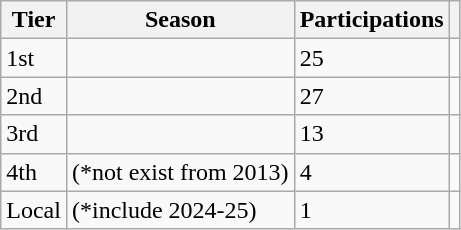<table class="wikitable">
<tr>
<th>Tier</th>
<th>Season</th>
<th>Participations</th>
<th></th>
</tr>
<tr>
<td>1st</td>
<td></td>
<td>25</td>
<td></td>
</tr>
<tr>
<td>2nd</td>
<td></td>
<td>27</td>
<td></td>
</tr>
<tr>
<td>3rd</td>
<td></td>
<td>13</td>
<td></td>
</tr>
<tr>
<td>4th</td>
<td>(*not exist from 2013)</td>
<td>4</td>
<td></td>
</tr>
<tr>
<td>Local</td>
<td>(*include 2024-25)</td>
<td>1</td>
<td></td>
</tr>
</table>
